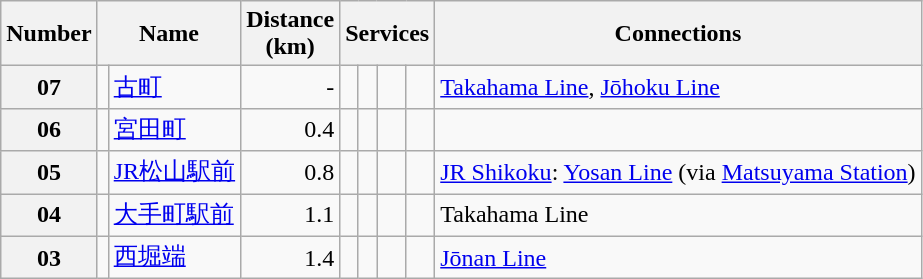<table class="wikitable" rules="all">
<tr>
<th>Number</th>
<th colspan="2">Name</th>
<th style="width:3em;">Distance (km)</th>
<th colspan="4">Services</th>
<th>Connections</th>
</tr>
<tr>
<th>07</th>
<td></td>
<td><a href='#'>古町</a></td>
<td style="text-align:right;">-</td>
<td style="text-align: center"></td>
<td style="text-align: center"></td>
<td> </td>
<td></td>
<td> <a href='#'>Takahama Line</a>, <a href='#'>Jōhoku Line</a></td>
</tr>
<tr>
<th>06</th>
<td></td>
<td><a href='#'>宮田町</a></td>
<td style="text-align:right;">0.4</td>
<td style="text-align: center"></td>
<td style="text-align: center"></td>
<td> </td>
<td> </td>
<td> </td>
</tr>
<tr>
<th>05</th>
<td></td>
<td><a href='#'>JR松山駅前</a></td>
<td style="text-align:right;">0.8</td>
<td style="text-align: center"></td>
<td style="text-align: center"></td>
<td style="text-align: center"></td>
<td></td>
<td> <a href='#'>JR Shikoku</a>: <a href='#'>Yosan Line</a> (via <a href='#'>Matsuyama Station</a>)</td>
</tr>
<tr>
<th>04</th>
<td></td>
<td><a href='#'>大手町駅前</a></td>
<td style="text-align:right;">1.1</td>
<td style="text-align: center"></td>
<td style="text-align: center"></td>
<td style="text-align: center"></td>
<td> </td>
<td> Takahama Line</td>
</tr>
<tr>
<th>03</th>
<td></td>
<td><a href='#'>西堀端</a></td>
<td style="text-align:right;">1.4</td>
<td style="text-align: center"></td>
<td style="text-align: center"></td>
<td style="text-align: center"></td>
<td> </td>
<td><a href='#'>Jōnan Line</a></td>
</tr>
</table>
